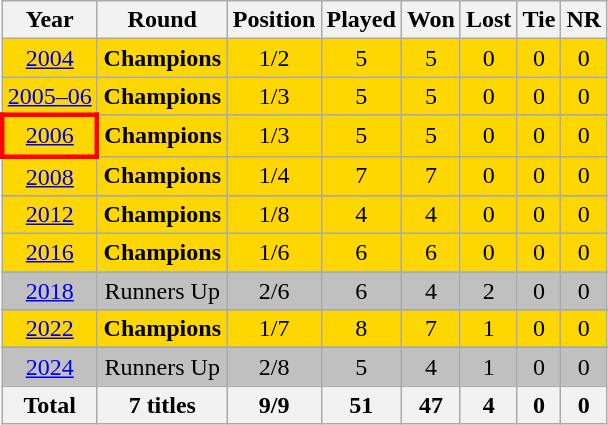<table class="wikitable" style="text-align: center; width=900px;">
<tr>
<th>Year</th>
<th>Round</th>
<th>Position</th>
<th>Played</th>
<th>Won</th>
<th>Lost</th>
<th>Tie</th>
<th>NR</th>
</tr>
<tr bgcolor=gold>
<td> <a href='#'>2004</a></td>
<td><strong>Champions</strong></td>
<td>1/2</td>
<td>5</td>
<td>5</td>
<td>0</td>
<td>0</td>
<td>0</td>
</tr>
<tr bgcolor=gold>
<td> <a href='#'>2005–06</a></td>
<td><strong>Champions</strong></td>
<td>1/3</td>
<td>5</td>
<td>5</td>
<td>0</td>
<td>0</td>
<td>0</td>
</tr>
<tr>
</tr>
<tr bgcolor=gold>
<td style="border: 3px solid red"> <a href='#'>2006</a></td>
<td><strong>Champions</strong></td>
<td>1/3</td>
<td>5</td>
<td>5</td>
<td>0</td>
<td>0</td>
<td>0</td>
</tr>
<tr bgcolor=gold>
<td> <a href='#'>2008</a></td>
<td><strong>Champions</strong></td>
<td>1/4</td>
<td>7</td>
<td>7</td>
<td>0</td>
<td>0</td>
<td>0</td>
</tr>
<tr>
</tr>
<tr bgcolor=gold>
<td> <a href='#'>2012</a></td>
<td><strong>Champions</strong></td>
<td>1/8</td>
<td>4</td>
<td>4</td>
<td>0</td>
<td>0</td>
<td>0</td>
</tr>
<tr bgcolor=gold>
<td> <a href='#'>2016</a></td>
<td><strong>Champions</strong></td>
<td>1/6</td>
<td>6</td>
<td>6</td>
<td>0</td>
<td>0</td>
<td>0</td>
</tr>
<tr>
</tr>
<tr bgcolor=silver>
<td> <a href='#'>2018</a></td>
<td>Runners Up</td>
<td>2/6</td>
<td>6</td>
<td>4</td>
<td>2</td>
<td>0</td>
<td>0</td>
</tr>
<tr>
</tr>
<tr bgcolor=gold>
<td> <a href='#'>2022</a></td>
<td><strong>Champions</strong></td>
<td>1/7</td>
<td>8</td>
<td>7</td>
<td>1</td>
<td>0</td>
<td>0</td>
</tr>
<tr>
</tr>
<tr bgcolor=silver>
<td> <a href='#'>2024</a></td>
<td>Runners Up</td>
<td>2/8</td>
<td>5</td>
<td>4</td>
<td>1</td>
<td>0</td>
<td>0</td>
</tr>
<tr>
<th>Total</th>
<th>7 titles</th>
<th>9/9</th>
<th>51</th>
<th>47</th>
<th>4</th>
<th>0</th>
<th>0</th>
</tr>
</table>
